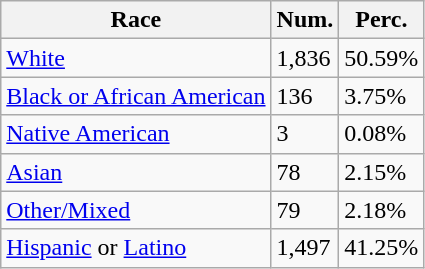<table class="wikitable">
<tr>
<th>Race</th>
<th>Num.</th>
<th>Perc.</th>
</tr>
<tr>
<td><a href='#'>White</a></td>
<td>1,836</td>
<td>50.59%</td>
</tr>
<tr>
<td><a href='#'>Black or African American</a></td>
<td>136</td>
<td>3.75%</td>
</tr>
<tr>
<td><a href='#'>Native American</a></td>
<td>3</td>
<td>0.08%</td>
</tr>
<tr>
<td><a href='#'>Asian</a></td>
<td>78</td>
<td>2.15%</td>
</tr>
<tr>
<td><a href='#'>Other/Mixed</a></td>
<td>79</td>
<td>2.18%</td>
</tr>
<tr>
<td><a href='#'>Hispanic</a> or <a href='#'>Latino</a></td>
<td>1,497</td>
<td>41.25%</td>
</tr>
</table>
